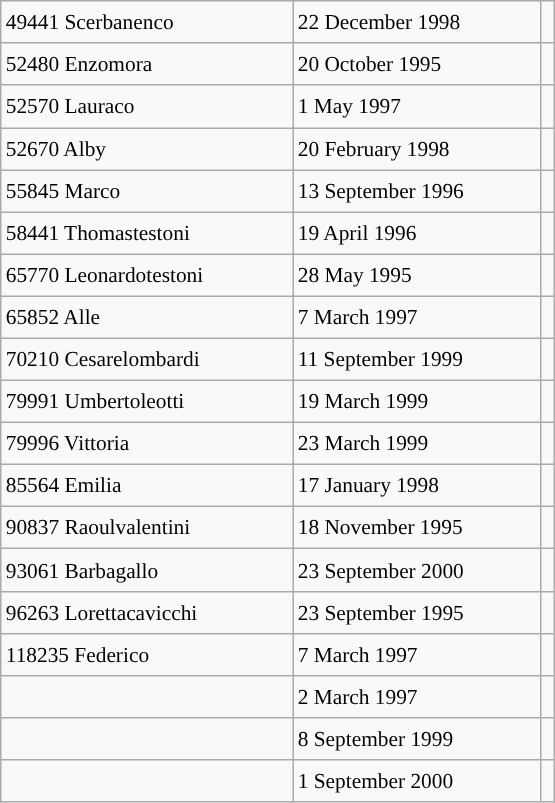<table class="wikitable" style="font-size: 89%; float: left; width: 26em; margin-right: 1em; height: 535px;">
<tr>
<td>49441 Scerbanenco</td>
<td>22 December 1998</td>
<td></td>
</tr>
<tr>
<td>52480 Enzomora</td>
<td>20 October 1995</td>
<td></td>
</tr>
<tr>
<td>52570 Lauraco</td>
<td>1 May 1997</td>
<td></td>
</tr>
<tr>
<td>52670 Alby</td>
<td>20 February 1998</td>
<td></td>
</tr>
<tr>
<td>55845 Marco</td>
<td>13 September 1996</td>
<td></td>
</tr>
<tr>
<td>58441 Thomastestoni</td>
<td>19 April 1996</td>
<td></td>
</tr>
<tr>
<td>65770 Leonardotestoni</td>
<td>28 May 1995</td>
<td></td>
</tr>
<tr>
<td>65852 Alle</td>
<td>7 March 1997</td>
<td></td>
</tr>
<tr>
<td>70210 Cesarelombardi</td>
<td>11 September 1999</td>
<td></td>
</tr>
<tr>
<td>79991 Umbertoleotti</td>
<td>19 March 1999</td>
<td></td>
</tr>
<tr>
<td>79996 Vittoria</td>
<td>23 March 1999</td>
<td></td>
</tr>
<tr>
<td>85564 Emilia</td>
<td>17 January 1998</td>
<td></td>
</tr>
<tr>
<td>90837 Raoulvalentini</td>
<td>18 November 1995</td>
<td></td>
</tr>
<tr>
<td>93061 Barbagallo</td>
<td>23 September 2000</td>
<td></td>
</tr>
<tr>
<td>96263 Lorettacavicchi</td>
<td>23 September 1995</td>
<td></td>
</tr>
<tr>
<td>118235 Federico</td>
<td>7 March 1997</td>
<td></td>
</tr>
<tr>
<td></td>
<td>2 March 1997</td>
<td></td>
</tr>
<tr>
<td></td>
<td>8 September 1999</td>
<td></td>
</tr>
<tr>
<td></td>
<td>1 September 2000</td>
<td></td>
</tr>
</table>
